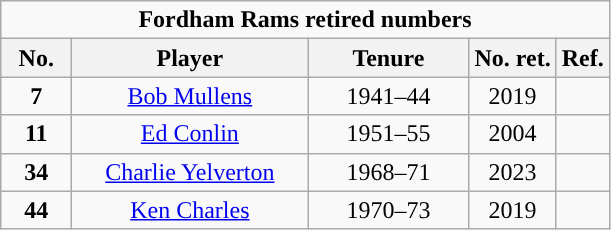<table class="wikitable sortable" style="text-align:center">
<tr>
<td colspan="5"><strong>Fordham Rams retired numbers</strong></td>
</tr>
<tr>
<th width=40px>No.</th>
<th width=150px>Player</th>
<th width=100px>Tenure</th>
<th width=px>No. ret.</th>
<th width=px>Ref.</th>
</tr>
<tr>
<td><strong>7</strong></td>
<td><a href='#'>Bob Mullens</a></td>
<td>1941–44</td>
<td>2019</td>
<td></td>
</tr>
<tr>
<td><strong>11</strong></td>
<td><a href='#'>Ed Conlin</a></td>
<td>1951–55</td>
<td>2004</td>
<td></td>
</tr>
<tr>
<td><strong>34</strong></td>
<td><a href='#'>Charlie Yelverton</a></td>
<td>1968–71</td>
<td>2023</td>
<td></td>
</tr>
<tr>
<td><strong>44</strong></td>
<td><a href='#'>Ken Charles</a></td>
<td>1970–73</td>
<td>2019</td>
<td></td>
</tr>
</table>
